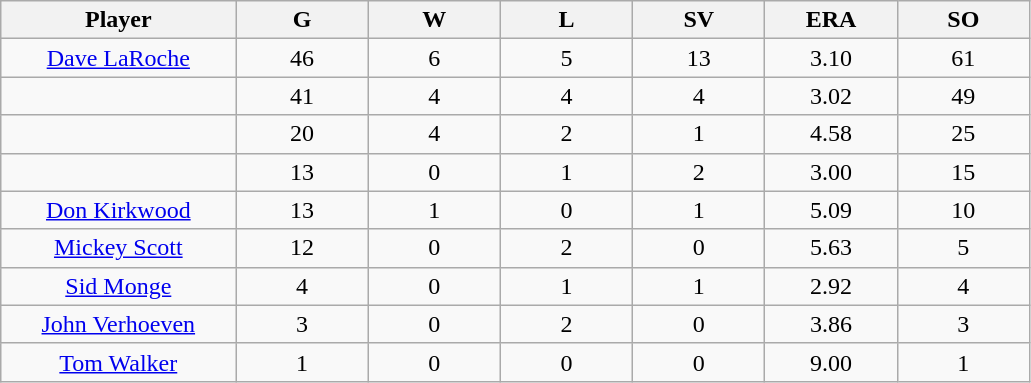<table class="wikitable sortable">
<tr>
<th bgcolor="#DDDDFF" width="16%">Player</th>
<th bgcolor="#DDDDFF" width="9%">G</th>
<th bgcolor="#DDDDFF" width="9%">W</th>
<th bgcolor="#DDDDFF" width="9%">L</th>
<th bgcolor="#DDDDFF" width="9%">SV</th>
<th bgcolor="#DDDDFF" width="9%">ERA</th>
<th bgcolor="#DDDDFF" width="9%">SO</th>
</tr>
<tr align="center">
<td><a href='#'>Dave LaRoche</a></td>
<td>46</td>
<td>6</td>
<td>5</td>
<td>13</td>
<td>3.10</td>
<td>61</td>
</tr>
<tr align=center>
<td></td>
<td>41</td>
<td>4</td>
<td>4</td>
<td>4</td>
<td>3.02</td>
<td>49</td>
</tr>
<tr align="center">
<td></td>
<td>20</td>
<td>4</td>
<td>2</td>
<td>1</td>
<td>4.58</td>
<td>25</td>
</tr>
<tr align="center">
<td></td>
<td>13</td>
<td>0</td>
<td>1</td>
<td>2</td>
<td>3.00</td>
<td>15</td>
</tr>
<tr align="center">
<td><a href='#'>Don Kirkwood</a></td>
<td>13</td>
<td>1</td>
<td>0</td>
<td>1</td>
<td>5.09</td>
<td>10</td>
</tr>
<tr align=center>
<td><a href='#'>Mickey Scott</a></td>
<td>12</td>
<td>0</td>
<td>2</td>
<td>0</td>
<td>5.63</td>
<td>5</td>
</tr>
<tr align=center>
<td><a href='#'>Sid Monge</a></td>
<td>4</td>
<td>0</td>
<td>1</td>
<td>1</td>
<td>2.92</td>
<td>4</td>
</tr>
<tr align=center>
<td><a href='#'>John Verhoeven</a></td>
<td>3</td>
<td>0</td>
<td>2</td>
<td>0</td>
<td>3.86</td>
<td>3</td>
</tr>
<tr align=center>
<td><a href='#'>Tom Walker</a></td>
<td>1</td>
<td>0</td>
<td>0</td>
<td>0</td>
<td>9.00</td>
<td>1</td>
</tr>
</table>
